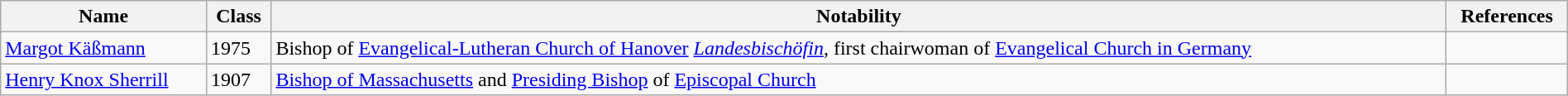<table class="wikitable" style="width:100%;">
<tr>
<th>Name</th>
<th>Class</th>
<th>Notability</th>
<th>References</th>
</tr>
<tr>
<td><a href='#'>Margot Käßmann</a></td>
<td>1975</td>
<td>Bishop of <a href='#'>Evangelical-Lutheran Church of Hanover</a> <em><a href='#'>Landesbischöfin</a></em>, first chairwoman of <a href='#'>Evangelical Church in Germany</a></td>
<td></td>
</tr>
<tr>
<td><a href='#'>Henry Knox Sherrill</a></td>
<td>1907</td>
<td><a href='#'>Bishop of Massachusetts</a> and <a href='#'>Presiding Bishop</a> of <a href='#'>Episcopal Church</a></td>
<td></td>
</tr>
</table>
